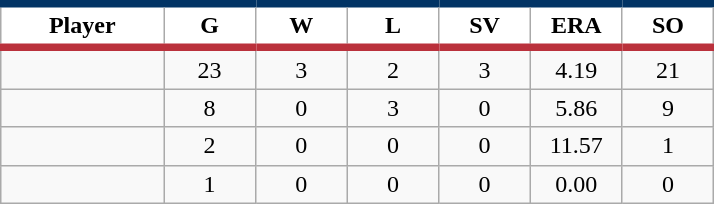<table class="wikitable sortable">
<tr>
<th style="background:#FFFFFF; border-top:#023465 5px solid; border-bottom:#ba313c 5px solid;" width="16%">Player</th>
<th style="background:#FFFFFF; border-top:#023465 5px solid; border-bottom:#ba313c 5px solid;" width="9%">G</th>
<th style="background:#FFFFFF; border-top:#023465 5px solid; border-bottom:#ba313c 5px solid;" width="9%">W</th>
<th style="background:#FFFFFF; border-top:#023465 5px solid; border-bottom:#ba313c 5px solid;" width="9%">L</th>
<th style="background:#FFFFFF; border-top:#023465 5px solid; border-bottom:#ba313c 5px solid;" width="9%">SV</th>
<th style="background:#FFFFFF; border-top:#023465 5px solid; border-bottom:#ba313c 5px solid;" width="9%">ERA</th>
<th style="background:#FFFFFF; border-top:#023465 5px solid; border-bottom:#ba313c 5px solid;" width="9%">SO</th>
</tr>
<tr align="center">
<td></td>
<td>23</td>
<td>3</td>
<td>2</td>
<td>3</td>
<td>4.19</td>
<td>21</td>
</tr>
<tr align="center">
<td></td>
<td>8</td>
<td>0</td>
<td>3</td>
<td>0</td>
<td>5.86</td>
<td>9</td>
</tr>
<tr align="center">
<td></td>
<td>2</td>
<td>0</td>
<td>0</td>
<td>0</td>
<td>11.57</td>
<td>1</td>
</tr>
<tr align="center">
<td></td>
<td>1</td>
<td>0</td>
<td>0</td>
<td>0</td>
<td>0.00</td>
<td>0</td>
</tr>
</table>
